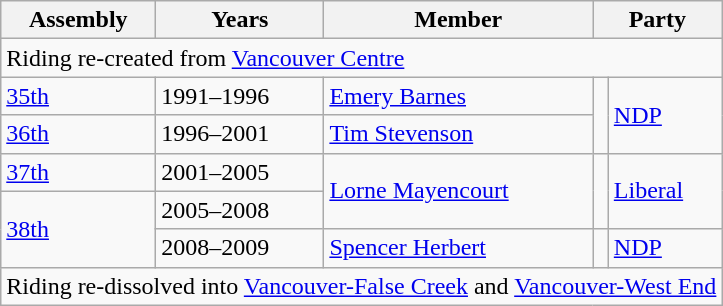<table class="wikitable">
<tr>
<th>Assembly</th>
<th>Years</th>
<th>Member</th>
<th colspan="2">Party</th>
</tr>
<tr>
<td colspan="5">Riding re-created from <a href='#'>Vancouver Centre</a></td>
</tr>
<tr>
<td><a href='#'>35th</a></td>
<td>1991–1996</td>
<td><a href='#'>Emery Barnes</a></td>
<td rowspan=2 ></td>
<td rowspan=2><a href='#'>NDP</a></td>
</tr>
<tr>
<td><a href='#'>36th</a></td>
<td>1996–2001</td>
<td><a href='#'>Tim Stevenson</a></td>
</tr>
<tr>
<td><a href='#'>37th</a></td>
<td>2001–2005</td>
<td rowspan=2><a href='#'>Lorne Mayencourt</a></td>
<td rowspan="2" ></td>
<td rowspan="2"><a href='#'>Liberal</a></td>
</tr>
<tr>
<td rowspan=2><a href='#'>38th</a></td>
<td>2005–2008</td>
</tr>
<tr>
<td>2008–2009</td>
<td><a href='#'>Spencer Herbert</a></td>
<td></td>
<td><a href='#'>NDP</a></td>
</tr>
<tr>
<td colspan=5>Riding re-dissolved into <a href='#'>Vancouver-False Creek</a> and <a href='#'>Vancouver-West End</a></td>
</tr>
</table>
